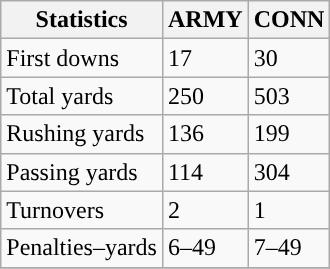<table class="wikitable" style="float: left;">
<tr>
<th>Statistics</th>
<th>ARMY</th>
<th>CONN</th>
</tr>
<tr>
<td>First downs</td>
<td>17</td>
<td>30</td>
</tr>
<tr>
<td>Total yards</td>
<td>250</td>
<td>503</td>
</tr>
<tr>
<td>Rushing yards</td>
<td>136</td>
<td>199</td>
</tr>
<tr>
<td>Passing yards</td>
<td>114</td>
<td>304</td>
</tr>
<tr>
<td>Turnovers</td>
<td>2</td>
<td>1</td>
</tr>
<tr>
<td>Penalties–yards</td>
<td>6–49</td>
<td>7–49</td>
</tr>
<tr>
</tr>
</table>
